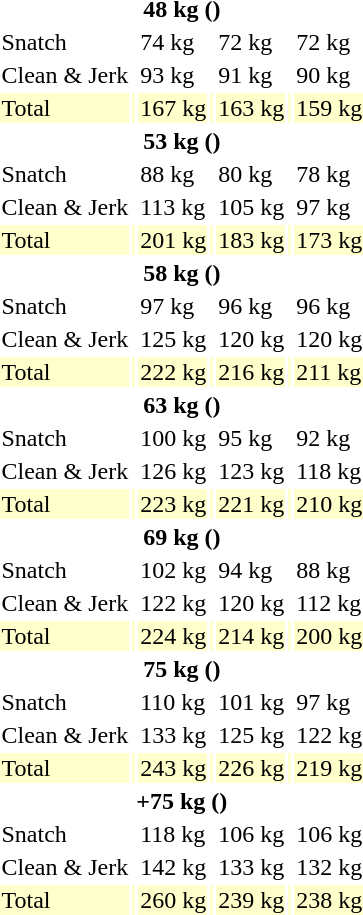<table>
<tr>
<th colspan=7>48 kg ()</th>
</tr>
<tr>
<td>Snatch</td>
<td></td>
<td>74 kg</td>
<td></td>
<td>72 kg</td>
<td></td>
<td>72 kg</td>
</tr>
<tr>
<td>Clean & Jerk</td>
<td></td>
<td>93 kg</td>
<td></td>
<td>91 kg</td>
<td></td>
<td>90 kg</td>
</tr>
<tr bgcolor=ffffcc>
<td>Total</td>
<td></td>
<td>167 kg</td>
<td></td>
<td>163 kg</td>
<td></td>
<td>159 kg</td>
</tr>
<tr>
<th colspan=7>53 kg ()</th>
</tr>
<tr>
<td>Snatch</td>
<td></td>
<td>88 kg</td>
<td></td>
<td>80 kg</td>
<td></td>
<td>78 kg</td>
</tr>
<tr>
<td>Clean & Jerk</td>
<td></td>
<td>113 kg</td>
<td></td>
<td>105 kg</td>
<td></td>
<td>97 kg</td>
</tr>
<tr bgcolor=ffffcc>
<td>Total</td>
<td></td>
<td>201 kg</td>
<td></td>
<td>183 kg</td>
<td></td>
<td>173 kg</td>
</tr>
<tr>
<th colspan=7>58 kg ()</th>
</tr>
<tr>
<td>Snatch</td>
<td></td>
<td>97 kg</td>
<td></td>
<td>96 kg</td>
<td></td>
<td>96 kg</td>
</tr>
<tr>
<td>Clean & Jerk</td>
<td></td>
<td>125 kg</td>
<td></td>
<td>120 kg</td>
<td></td>
<td>120 kg</td>
</tr>
<tr bgcolor=ffffcc>
<td>Total</td>
<td></td>
<td>222 kg</td>
<td></td>
<td>216 kg</td>
<td></td>
<td>211 kg</td>
</tr>
<tr>
<th colspan=7>63 kg ()</th>
</tr>
<tr>
<td>Snatch</td>
<td></td>
<td>100 kg</td>
<td></td>
<td>95 kg</td>
<td></td>
<td>92 kg</td>
</tr>
<tr>
<td>Clean & Jerk</td>
<td></td>
<td>126 kg</td>
<td></td>
<td>123 kg</td>
<td></td>
<td>118 kg</td>
</tr>
<tr bgcolor=ffffcc>
<td>Total</td>
<td></td>
<td>223 kg</td>
<td></td>
<td>221 kg</td>
<td></td>
<td>210 kg</td>
</tr>
<tr>
<th colspan=7>69 kg ()</th>
</tr>
<tr>
<td>Snatch</td>
<td></td>
<td>102 kg</td>
<td></td>
<td>94 kg</td>
<td></td>
<td>88 kg</td>
</tr>
<tr>
<td>Clean & Jerk</td>
<td></td>
<td>122 kg</td>
<td></td>
<td>120 kg</td>
<td></td>
<td>112 kg</td>
</tr>
<tr bgcolor=ffffcc>
<td>Total</td>
<td></td>
<td>224 kg</td>
<td></td>
<td>214 kg</td>
<td></td>
<td>200 kg</td>
</tr>
<tr>
<th colspan=7>75 kg ()</th>
</tr>
<tr>
<td>Snatch</td>
<td></td>
<td>110 kg</td>
<td></td>
<td>101 kg</td>
<td></td>
<td>97 kg</td>
</tr>
<tr>
<td>Clean & Jerk</td>
<td></td>
<td>133 kg</td>
<td></td>
<td>125 kg</td>
<td></td>
<td>122 kg</td>
</tr>
<tr bgcolor=ffffcc>
<td>Total</td>
<td></td>
<td>243 kg</td>
<td></td>
<td>226 kg</td>
<td></td>
<td>219 kg</td>
</tr>
<tr>
<th colspan=7>+75 kg ()</th>
</tr>
<tr>
<td>Snatch</td>
<td></td>
<td>118 kg</td>
<td></td>
<td>106 kg</td>
<td></td>
<td>106 kg</td>
</tr>
<tr>
<td>Clean & Jerk</td>
<td></td>
<td>142 kg</td>
<td></td>
<td>133 kg</td>
<td></td>
<td>132 kg</td>
</tr>
<tr bgcolor=ffffcc>
<td>Total</td>
<td></td>
<td>260 kg</td>
<td></td>
<td>239 kg</td>
<td></td>
<td>238 kg</td>
</tr>
</table>
